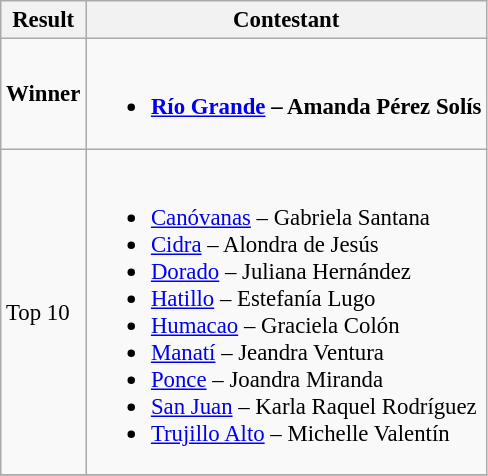<table class="wikitable sortable" style="font-size: 95%;">
<tr>
<th>Result</th>
<th>Contestant</th>
</tr>
<tr>
<td><strong>Winner</strong></td>
<td><br><ul><li><strong><a href='#'>Río Grande</a> – Amanda Pérez Solís</strong></li></ul></td>
</tr>
<tr>
<td>Top 10</td>
<td><br><ul><li><a href='#'>Canóvanas</a> – Gabriela Santana</li><li><a href='#'>Cidra</a> – Alondra de Jesús</li><li><a href='#'>Dorado</a> – Juliana Hernández</li><li><a href='#'>Hatillo</a> – Estefanía Lugo</li><li><a href='#'>Humacao</a> – Graciela Colón</li><li><a href='#'>Manatí</a> – Jeandra Ventura</li><li><a href='#'>Ponce</a> – Joandra Miranda</li><li><a href='#'>San Juan</a> – Karla Raquel Rodríguez</li><li><a href='#'>Trujillo Alto</a> – Michelle Valentín</li></ul></td>
</tr>
<tr>
</tr>
</table>
